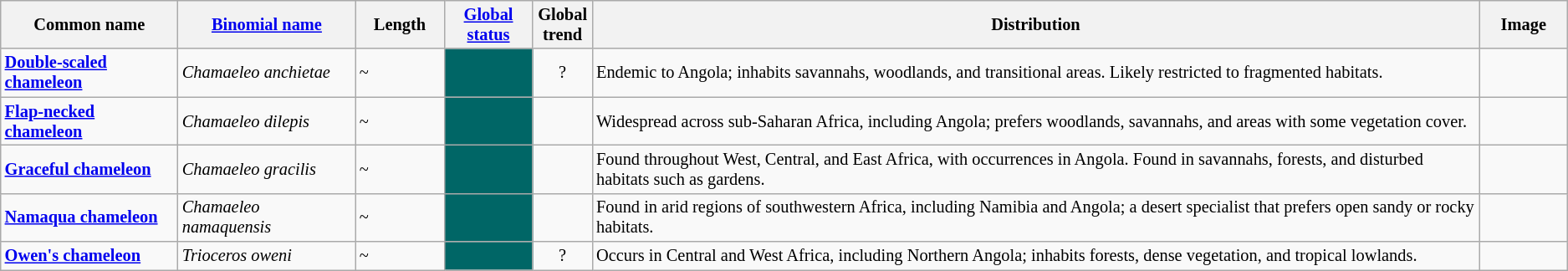<table class="wikitable sortable" style="font-size: 85%">
<tr>
<th width="10%">Common name</th>
<th width="10%"><a href='#'>Binomial name</a></th>
<th width="5%">Length</th>
<th width="5%"><a href='#'>Global status</a></th>
<th width="1%">Global trend</th>
<th width="50%" class="unsortable">Distribution</th>
<th width="5%" class="unsortable">Image</th>
</tr>
<tr>
<td><strong><a href='#'>Double-scaled chameleon</a></strong></td>
<td><em>Chamaeleo anchietae</em></td>
<td>~</td>
<td align=center style="background: #006666"></td>
<td align=center>?</td>
<td>Endemic to Angola; inhabits savannahs, woodlands, and transitional areas. Likely restricted to fragmented habitats.</td>
<td></td>
</tr>
<tr>
<td><strong><a href='#'>Flap-necked chameleon</a></strong></td>
<td><em>Chamaeleo dilepis</em></td>
<td>~</td>
<td align=center style="background: #006666"></td>
<td align=center></td>
<td>Widespread across sub-Saharan Africa, including Angola; prefers woodlands, savannahs, and areas with some vegetation cover.</td>
<td></td>
</tr>
<tr>
<td><strong><a href='#'>Graceful chameleon</a></strong></td>
<td><em>Chamaeleo gracilis</em></td>
<td>~</td>
<td align=center style="background: #006666"></td>
<td align=center></td>
<td>Found throughout West, Central, and East Africa, with occurrences in Angola. Found in savannahs, forests, and disturbed habitats such as gardens.</td>
<td></td>
</tr>
<tr>
<td><strong><a href='#'>Namaqua chameleon</a></strong></td>
<td><em>Chamaeleo namaquensis</em></td>
<td>~</td>
<td align=center style="background: #006666"></td>
<td align=center></td>
<td>Found in arid regions of southwestern Africa, including Namibia and Angola; a desert specialist that prefers open sandy or rocky habitats.</td>
<td></td>
</tr>
<tr>
<td><strong><a href='#'>Owen's chameleon</a></strong></td>
<td><em>Trioceros oweni</em></td>
<td>~</td>
<td align=center style="background: #006666"></td>
<td align=center>?</td>
<td>Occurs in Central and West Africa, including Northern Angola; inhabits forests, dense vegetation, and tropical lowlands.</td>
<td></td>
</tr>
</table>
